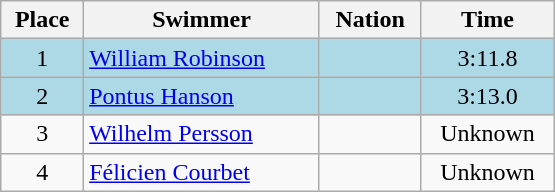<table class=wikitable width=370>
<tr>
<th>Place</th>
<th>Swimmer</th>
<th>Nation</th>
<th>Time</th>
</tr>
<tr bgcolor=lightblue>
<td align=center>1</td>
<td><a href='#'>William Robinson</a></td>
<td></td>
<td align=center>3:11.8</td>
</tr>
<tr bgcolor=lightblue>
<td align=center>2</td>
<td><a href='#'>Pontus Hanson</a></td>
<td></td>
<td align=center>3:13.0</td>
</tr>
<tr>
<td align=center>3</td>
<td><a href='#'>Wilhelm Persson</a></td>
<td></td>
<td align=center>Unknown</td>
</tr>
<tr>
<td align=center>4</td>
<td><a href='#'>Félicien Courbet</a></td>
<td></td>
<td align=center>Unknown</td>
</tr>
</table>
